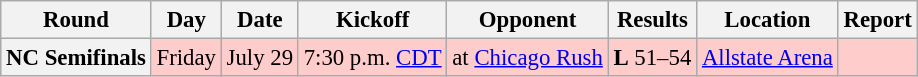<table class="wikitable" style="font-size: 95%;">
<tr>
<th>Round</th>
<th>Day</th>
<th>Date</th>
<th>Kickoff</th>
<th>Opponent</th>
<th>Results</th>
<th>Location</th>
<th>Report</th>
</tr>
<tr style= background:#ffcccc;>
<th align="center">NC Semifinals</th>
<td align="center">Friday</td>
<td align="center">July 29</td>
<td align="center">7:30 p.m. <a href='#'>CDT</a></td>
<td align="center">at <a href='#'>Chicago Rush</a></td>
<td align="center"><strong>L</strong> 51–54</td>
<td align="center"><a href='#'>Allstate Arena</a></td>
<td align="center"></td>
</tr>
</table>
